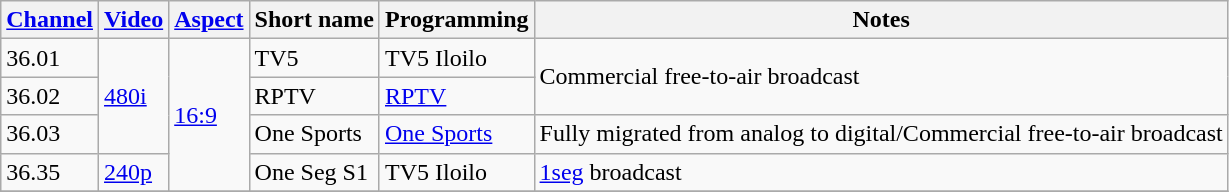<table class="wikitable">
<tr>
<th><a href='#'>Channel</a></th>
<th><a href='#'>Video</a></th>
<th><a href='#'>Aspect</a></th>
<th>Short name</th>
<th>Programming</th>
<th>Notes</th>
</tr>
<tr>
<td>36.01</td>
<td rowspan="3"><a href='#'>480i</a></td>
<td rowspan="4"><a href='#'>16:9</a></td>
<td>TV5</td>
<td>TV5 Iloilo </td>
<td rowspan="2">Commercial free-to-air broadcast</td>
</tr>
<tr>
<td>36.02</td>
<td>RPTV</td>
<td><a href='#'>RPTV</a></td>
</tr>
<tr>
<td>36.03</td>
<td>One Sports</td>
<td><a href='#'>One Sports</a></td>
<td>Fully migrated from analog to digital/Commercial free-to-air broadcast</td>
</tr>
<tr>
<td>36.35</td>
<td><a href='#'>240p</a></td>
<td>One Seg S1</td>
<td>TV5 Iloilo</td>
<td><a href='#'>1seg</a> broadcast</td>
</tr>
<tr>
</tr>
</table>
